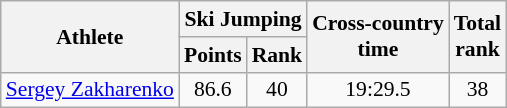<table class="wikitable" style="font-size:90%">
<tr>
<th rowspan="2">Athlete</th>
<th colspan="2">Ski Jumping</th>
<th rowspan="2">Cross-country <br> time</th>
<th rowspan="2">Total <br> rank</th>
</tr>
<tr>
<th>Points</th>
<th>Rank</th>
</tr>
<tr>
<td><a href='#'>Sergey Zakharenko</a></td>
<td align="center">86.6</td>
<td align="center">40</td>
<td align="center">19:29.5</td>
<td align="center">38</td>
</tr>
</table>
